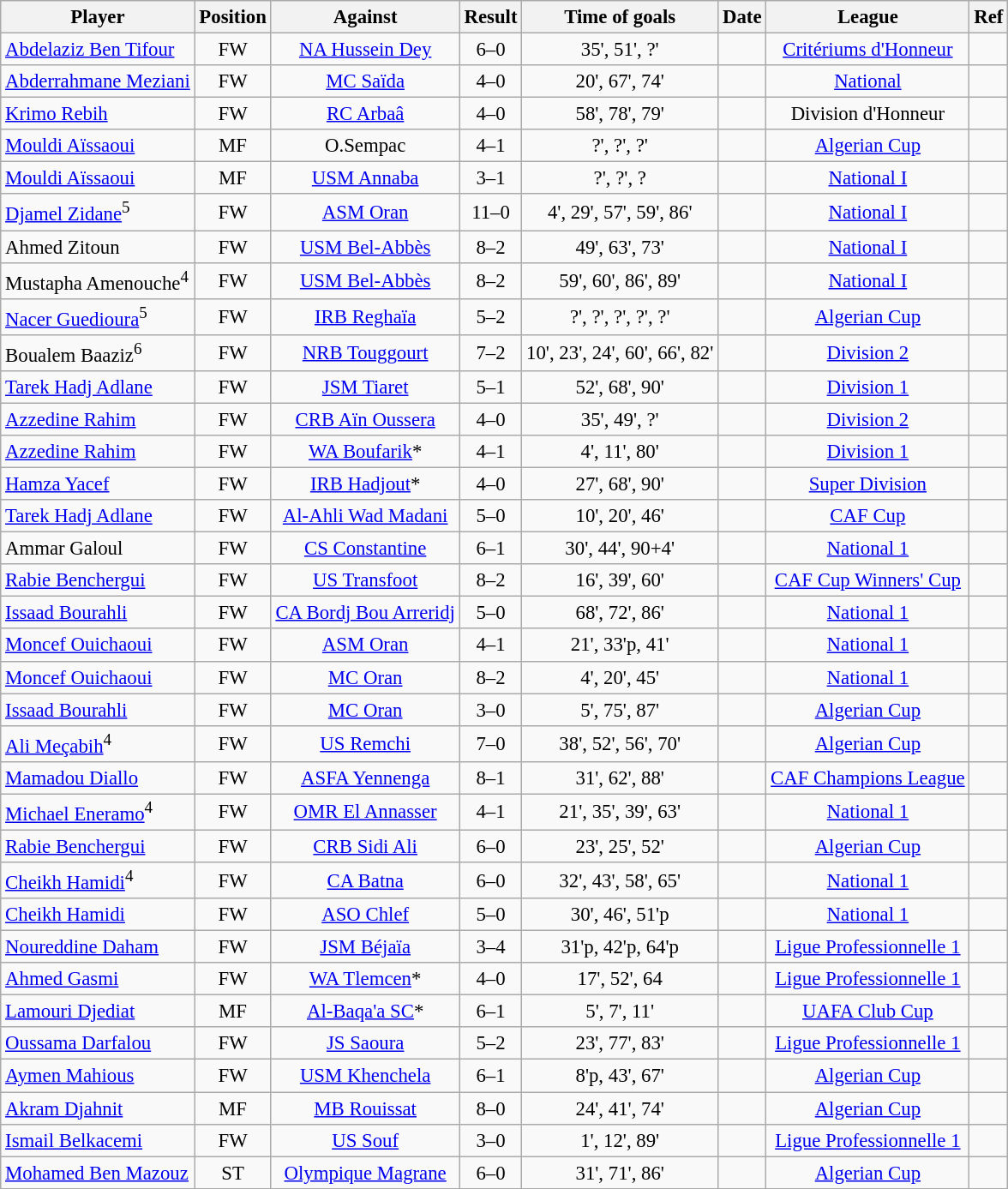<table class="wikitable plainrowheaders sortable" style="text-align:center;font-size:95%">
<tr>
<th>Player</th>
<th>Position</th>
<th>Against</th>
<th align=center>Result</th>
<th>Time of goals</th>
<th>Date</th>
<th>League</th>
<th class="unsortable" align="center">Ref</th>
</tr>
<tr>
<td align="left"> <a href='#'>Abdelaziz Ben Tifour</a></td>
<td>FW</td>
<td><a href='#'>NA Hussein Dey</a></td>
<td>6–0</td>
<td>35', 51', ?'</td>
<td></td>
<td><a href='#'>Critériums d'Honneur</a></td>
<td></td>
</tr>
<tr>
<td align="left"> <a href='#'>Abderrahmane Meziani</a></td>
<td>FW</td>
<td><a href='#'>MC Saïda</a></td>
<td>4–0</td>
<td>20', 67', 74'</td>
<td></td>
<td><a href='#'>National</a></td>
<td></td>
</tr>
<tr>
<td align="left"> <a href='#'>Krimo Rebih</a></td>
<td>FW</td>
<td><a href='#'>RC Arbaâ</a></td>
<td>4–0</td>
<td>58', 78', 79'</td>
<td></td>
<td>Division d'Honneur</td>
<td></td>
</tr>
<tr>
<td align="left"> <a href='#'>Mouldi Aïssaoui</a></td>
<td>MF</td>
<td>O.Sempac</td>
<td>4–1</td>
<td>?', ?', ?'</td>
<td></td>
<td><a href='#'>Algerian Cup</a></td>
<td></td>
</tr>
<tr>
<td align="left"> <a href='#'>Mouldi Aïssaoui</a></td>
<td>MF</td>
<td><a href='#'>USM Annaba</a></td>
<td>3–1</td>
<td>?', ?', ?</td>
<td></td>
<td><a href='#'>National I</a></td>
<td></td>
</tr>
<tr>
<td align="left"> <a href='#'>Djamel Zidane</a><sup>5</sup></td>
<td>FW</td>
<td><a href='#'>ASM Oran</a></td>
<td>11–0</td>
<td>4', 29', 57', 59', 86'</td>
<td></td>
<td><a href='#'>National I</a></td>
<td></td>
</tr>
<tr>
<td align="left"> Ahmed Zitoun</td>
<td>FW</td>
<td><a href='#'>USM Bel-Abbès</a></td>
<td>8–2</td>
<td>49', 63', 73'</td>
<td></td>
<td><a href='#'>National I</a></td>
<td></td>
</tr>
<tr>
<td align="left"> Mustapha Amenouche<sup>4</sup></td>
<td>FW</td>
<td><a href='#'>USM Bel-Abbès</a></td>
<td>8–2</td>
<td>59', 60', 86', 89'</td>
<td></td>
<td><a href='#'>National I</a></td>
<td></td>
</tr>
<tr>
<td align="left"> <a href='#'>Nacer Guedioura</a><sup>5</sup></td>
<td>FW</td>
<td><a href='#'>IRB Reghaïa</a></td>
<td>5–2</td>
<td>?', ?', ?', ?', ?'</td>
<td></td>
<td><a href='#'>Algerian Cup</a></td>
<td></td>
</tr>
<tr>
<td align="left"> Boualem Baaziz<sup>6</sup></td>
<td>FW</td>
<td><a href='#'>NRB Touggourt</a></td>
<td>7–2</td>
<td>10', 23', 24', 60', 66', 82'</td>
<td></td>
<td><a href='#'>Division 2</a></td>
<td></td>
</tr>
<tr>
<td align="left"> <a href='#'>Tarek Hadj Adlane</a></td>
<td>FW</td>
<td><a href='#'>JSM Tiaret</a></td>
<td>5–1</td>
<td>52', 68', 90'</td>
<td></td>
<td><a href='#'>Division 1</a></td>
<td></td>
</tr>
<tr>
<td align="left"> <a href='#'>Azzedine Rahim</a></td>
<td>FW</td>
<td><a href='#'>CRB Aïn Oussera</a></td>
<td>4–0</td>
<td>35', 49', ?'</td>
<td></td>
<td><a href='#'>Division 2</a></td>
<td></td>
</tr>
<tr>
<td align="left"> <a href='#'>Azzedine Rahim</a></td>
<td>FW</td>
<td><a href='#'>WA Boufarik</a>*</td>
<td>4–1</td>
<td>4', 11', 80'</td>
<td></td>
<td><a href='#'>Division 1</a></td>
<td></td>
</tr>
<tr>
<td align="left"> <a href='#'>Hamza Yacef</a></td>
<td>FW</td>
<td><a href='#'>IRB Hadjout</a>*</td>
<td>4–0</td>
<td>27', 68', 90'</td>
<td></td>
<td><a href='#'>Super Division</a></td>
<td></td>
</tr>
<tr>
<td align="left"> <a href='#'>Tarek Hadj Adlane</a></td>
<td>FW</td>
<td><a href='#'>Al-Ahli Wad Madani</a></td>
<td>5–0</td>
<td>10', 20', 46'</td>
<td></td>
<td><a href='#'>CAF Cup</a></td>
<td></td>
</tr>
<tr>
<td align="left"> Ammar Galoul</td>
<td>FW</td>
<td><a href='#'>CS Constantine</a></td>
<td>6–1</td>
<td>30', 44', 90+4'</td>
<td></td>
<td><a href='#'>National 1</a></td>
<td></td>
</tr>
<tr>
<td align="left"> <a href='#'>Rabie Benchergui</a></td>
<td>FW</td>
<td><a href='#'>US Transfoot</a></td>
<td>8–2</td>
<td>16', 39', 60'</td>
<td></td>
<td><a href='#'>CAF Cup Winners' Cup</a></td>
<td></td>
</tr>
<tr>
<td align="left"> <a href='#'>Issaad Bourahli</a></td>
<td>FW</td>
<td><a href='#'>CA Bordj Bou Arreridj</a></td>
<td>5–0</td>
<td>68', 72', 86'</td>
<td></td>
<td><a href='#'>National 1</a></td>
<td></td>
</tr>
<tr>
<td align="left"> <a href='#'>Moncef Ouichaoui</a></td>
<td>FW</td>
<td><a href='#'>ASM Oran</a></td>
<td>4–1</td>
<td>21', 33'p, 41'</td>
<td></td>
<td><a href='#'>National 1</a></td>
<td></td>
</tr>
<tr>
<td align="left"> <a href='#'>Moncef Ouichaoui</a></td>
<td>FW</td>
<td><a href='#'>MC Oran</a></td>
<td>8–2</td>
<td>4', 20', 45'</td>
<td></td>
<td><a href='#'>National 1</a></td>
<td></td>
</tr>
<tr>
<td align="left"> <a href='#'>Issaad Bourahli</a></td>
<td>FW</td>
<td><a href='#'>MC Oran</a></td>
<td>3–0</td>
<td>5', 75', 87'</td>
<td></td>
<td><a href='#'>Algerian Cup</a></td>
<td></td>
</tr>
<tr>
<td align="left"> <a href='#'>Ali Meçabih</a><sup>4</sup></td>
<td>FW</td>
<td><a href='#'>US Remchi</a></td>
<td>7–0</td>
<td>38', 52', 56', 70'</td>
<td></td>
<td><a href='#'>Algerian Cup</a></td>
<td></td>
</tr>
<tr>
<td align="left"> <a href='#'>Mamadou Diallo</a></td>
<td>FW</td>
<td><a href='#'>ASFA Yennenga</a></td>
<td>8–1</td>
<td>31', 62', 88'</td>
<td></td>
<td><a href='#'>CAF Champions League</a></td>
<td></td>
</tr>
<tr>
<td align="left"> <a href='#'>Michael Eneramo</a><sup>4</sup></td>
<td>FW</td>
<td><a href='#'>OMR El Annasser</a></td>
<td>4–1</td>
<td>21', 35', 39', 63'</td>
<td></td>
<td><a href='#'>National 1</a></td>
<td></td>
</tr>
<tr>
<td align="left"> <a href='#'>Rabie Benchergui</a></td>
<td>FW</td>
<td><a href='#'>CRB Sidi Ali</a></td>
<td>6–0</td>
<td>23', 25', 52'</td>
<td></td>
<td><a href='#'>Algerian Cup</a></td>
<td></td>
</tr>
<tr>
<td align="left"> <a href='#'>Cheikh Hamidi</a><sup>4</sup></td>
<td>FW</td>
<td><a href='#'>CA Batna</a></td>
<td>6–0</td>
<td>32', 43', 58', 65'</td>
<td></td>
<td><a href='#'>National 1</a></td>
<td></td>
</tr>
<tr>
<td align="left"> <a href='#'>Cheikh Hamidi</a></td>
<td>FW</td>
<td><a href='#'>ASO Chlef</a></td>
<td>5–0</td>
<td>30', 46', 51'p</td>
<td></td>
<td><a href='#'>National 1</a></td>
<td></td>
</tr>
<tr>
<td align="left"> <a href='#'>Noureddine Daham</a></td>
<td>FW</td>
<td><a href='#'>JSM Béjaïa</a></td>
<td>3–4</td>
<td>31'p, 42'p, 64'p</td>
<td></td>
<td><a href='#'>Ligue Professionnelle 1</a></td>
<td></td>
</tr>
<tr>
<td align="left"> <a href='#'>Ahmed Gasmi</a></td>
<td>FW</td>
<td><a href='#'>WA Tlemcen</a>*</td>
<td>4–0</td>
<td>17', 52', 64</td>
<td></td>
<td><a href='#'>Ligue Professionnelle 1</a></td>
<td></td>
</tr>
<tr>
<td align="left"> <a href='#'>Lamouri Djediat</a></td>
<td>MF</td>
<td><a href='#'>Al-Baqa'a SC</a>*</td>
<td>6–1</td>
<td>5', 7', 11'</td>
<td></td>
<td><a href='#'>UAFA Club Cup</a></td>
<td></td>
</tr>
<tr>
<td align="left"> <a href='#'>Oussama Darfalou</a></td>
<td>FW</td>
<td><a href='#'>JS Saoura</a></td>
<td>5–2</td>
<td>23', 77', 83'</td>
<td></td>
<td><a href='#'>Ligue Professionnelle 1</a></td>
<td></td>
</tr>
<tr>
<td align="left"> <a href='#'>Aymen Mahious</a></td>
<td>FW</td>
<td><a href='#'>USM Khenchela</a></td>
<td>6–1</td>
<td>8'p, 43', 67'</td>
<td></td>
<td><a href='#'>Algerian Cup</a></td>
<td></td>
</tr>
<tr>
<td align="left"> <a href='#'>Akram Djahnit</a></td>
<td>MF</td>
<td><a href='#'>MB Rouissat</a></td>
<td>8–0</td>
<td>24', 41', 74'</td>
<td></td>
<td><a href='#'>Algerian Cup</a></td>
<td></td>
</tr>
<tr>
<td align="left"> <a href='#'>Ismail Belkacemi</a></td>
<td>FW</td>
<td><a href='#'>US Souf</a></td>
<td>3–0</td>
<td>1', 12', 89'</td>
<td></td>
<td><a href='#'>Ligue Professionnelle 1</a></td>
<td></td>
</tr>
<tr>
<td align="left"> <a href='#'>Mohamed Ben Mazouz</a></td>
<td>ST</td>
<td><a href='#'>Olympique Magrane</a></td>
<td>6–0</td>
<td>31', 71', 86'</td>
<td></td>
<td><a href='#'>Algerian Cup</a></td>
<td></td>
</tr>
<tr>
</tr>
</table>
